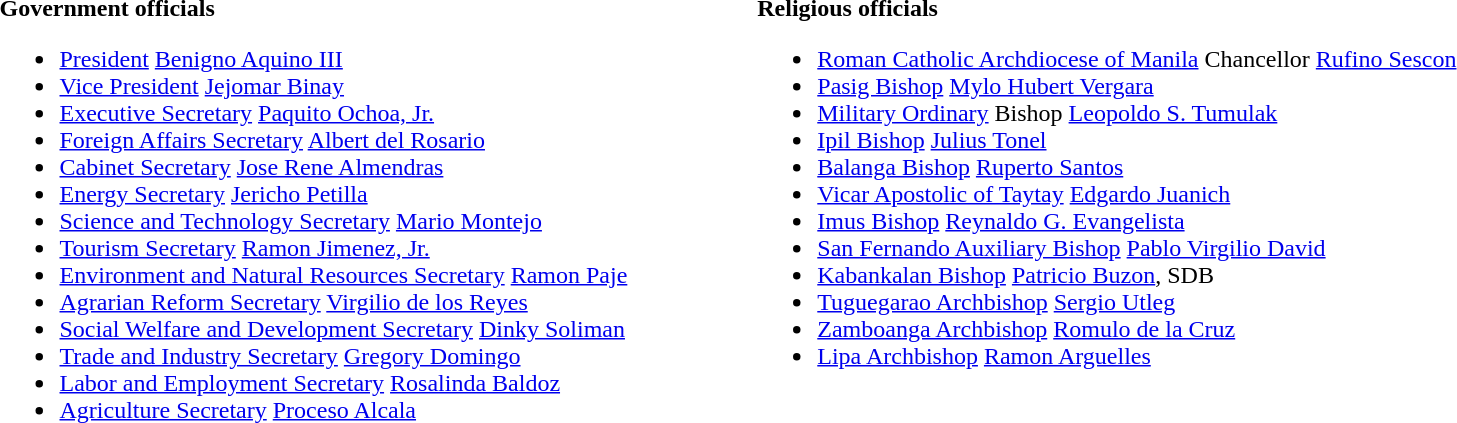<table style="width:100%;">
<tr>
<td style="width:40%; vertical-align:top;"><br><strong>Government officials</strong><ul><li><a href='#'>President</a> <a href='#'>Benigno Aquino III</a></li><li><a href='#'>Vice President</a> <a href='#'>Jejomar Binay</a></li><li><a href='#'>Executive Secretary</a> <a href='#'>Paquito Ochoa, Jr.</a></li><li><a href='#'>Foreign Affairs Secretary</a> <a href='#'>Albert del Rosario</a></li><li><a href='#'>Cabinet Secretary</a> <a href='#'>Jose Rene Almendras</a></li><li><a href='#'>Energy Secretary</a> <a href='#'>Jericho Petilla</a></li><li><a href='#'>Science and Technology Secretary</a> <a href='#'>Mario Montejo</a></li><li><a href='#'>Tourism Secretary</a> <a href='#'>Ramon Jimenez, Jr.</a></li><li><a href='#'>Environment and Natural Resources Secretary</a> <a href='#'>Ramon Paje</a></li><li><a href='#'>Agrarian Reform Secretary</a> <a href='#'>Virgilio de los Reyes</a></li><li><a href='#'>Social Welfare and Development Secretary</a> <a href='#'>Dinky Soliman</a></li><li><a href='#'>Trade and Industry Secretary</a> <a href='#'>Gregory Domingo</a></li><li><a href='#'>Labor and Employment Secretary</a> <a href='#'>Rosalinda Baldoz</a></li><li><a href='#'>Agriculture Secretary</a> <a href='#'>Proceso Alcala</a></li></ul></td>
<td style="width:60%; vertical-align:top;"><br><strong>Religious officials</strong>
<ul><li><a href='#'>Roman Catholic Archdiocese of Manila</a> Chancellor <a href='#'>Rufino Sescon</a></li><li><a href='#'>Pasig Bishop</a> <a href='#'>Mylo Hubert Vergara</a></li><li><a href='#'>Military Ordinary</a> Bishop <a href='#'>Leopoldo S. Tumulak</a></li><li><a href='#'>Ipil Bishop</a> <a href='#'>Julius Tonel</a></li><li><a href='#'>Balanga Bishop</a> <a href='#'>Ruperto Santos</a></li><li><a href='#'>Vicar Apostolic of Taytay</a> <a href='#'>Edgardo Juanich</a></li><li><a href='#'>Imus Bishop</a> <a href='#'>Reynaldo G. Evangelista</a></li><li><a href='#'>San Fernando Auxiliary Bishop</a> <a href='#'>Pablo Virgilio David</a></li><li><a href='#'>Kabankalan Bishop</a> <a href='#'>Patricio Buzon</a>, SDB</li><li><a href='#'>Tuguegarao Archbishop</a> <a href='#'>Sergio Utleg</a></li><li><a href='#'>Zamboanga Archbishop</a> <a href='#'>Romulo de la Cruz</a></li><li><a href='#'>Lipa Archbishop</a> <a href='#'>Ramon Arguelles</a></li></ul></td>
</tr>
</table>
